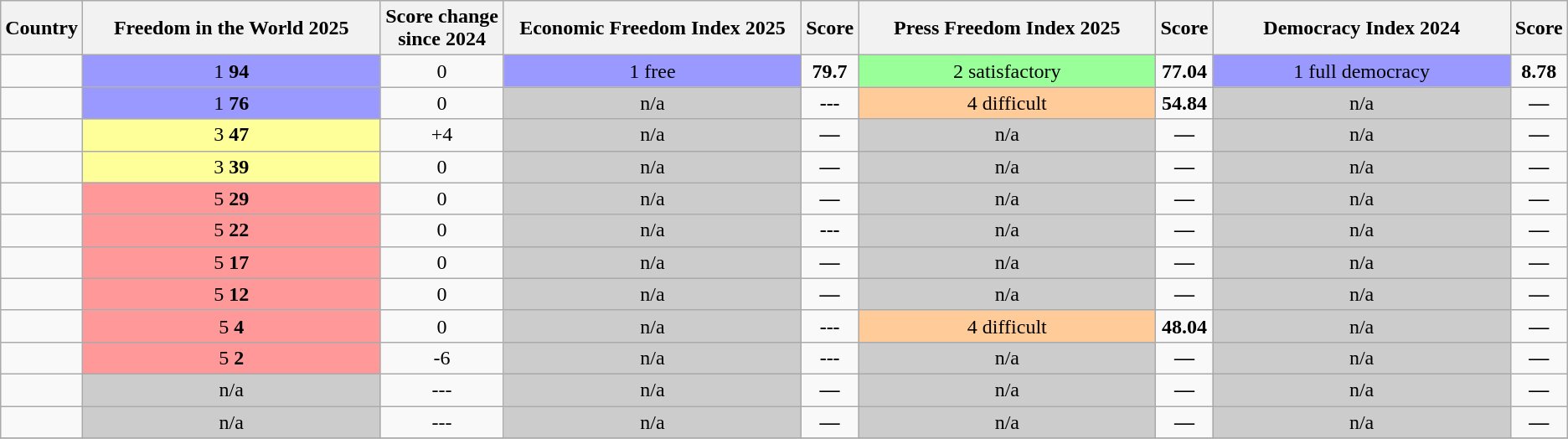<table class="wikitable sortable sticky-header" style="text-align:center;">
<tr>
<th>Country</th>
<th width="19%">Freedom in the World 2025</th>
<th>Score change since 2024</th>
<th width="19%">Economic Freedom Index 2025</th>
<th>Score</th>
<th width="19%">Press Freedom Index 2025</th>
<th>Score</th>
<th width="19%">Democracy Index 2024</th>
<th>Score</th>
</tr>
<tr>
<td style="text-align:left;"></td>
<td style="background:#99f;"><span>1</span> <strong>94</strong></td>
<td><span>0</span></td>
<td style="background:#99f;"><span>1</span> free</td>
<td><strong>79.7 </strong></td>
<td style="background:#9f9;"><span>2</span> satisfactory</td>
<td><strong>77.04</strong></td>
<td style="background:#99f;"><span>1</span> full democracy</td>
<td><strong>8.78</strong></td>
</tr>
<tr>
<td style="text-align:left"></td>
<td style="background:#99f;"><span>1</span> <strong>76</strong></td>
<td><span>0</span></td>
<td style="background:#ccc;">n/a</td>
<td><strong>---</strong></td>
<td style="background:#fc9;"><span>4</span> difficult</td>
<td><strong>54.84</strong></td>
<td style="background:#ccc;">n/a</td>
<td><strong>—</strong></td>
</tr>
<tr>
<td style="text-align:left"></td>
<td style="background:#ff9;"><span>3</span> <strong>47</strong></td>
<td><span>+4</span></td>
<td style="background:#ccc;">n/a</td>
<td><strong>—</strong></td>
<td style="background:#ccc;">n/a</td>
<td><strong>—</strong></td>
<td style="background:#ccc;">n/a</td>
<td><strong>—</strong></td>
</tr>
<tr>
<td style="text-align:left"></td>
<td style="background:#ff9;"><span>3</span> <strong>39</strong></td>
<td><span>0</span></td>
<td style="background:#ccc;">n/a</td>
<td><strong>—</strong></td>
<td style="background:#ccc;">n/a</td>
<td><strong>—</strong></td>
<td style="background:#ccc;">n/a</td>
<td><strong>—</strong></td>
</tr>
<tr>
<td style="text-align:left"></td>
<td style="background:#f99;"><span>5</span> <strong>29</strong></td>
<td><span>0</span></td>
<td style="background:#ccc;">n/a</td>
<td><strong>—</strong></td>
<td style="background:#ccc;">n/a</td>
<td><strong>—</strong></td>
<td style="background:#ccc;">n/a</td>
<td><strong>—</strong></td>
</tr>
<tr>
<td style="text-align:left"></td>
<td style="background:#f99;"><span>5</span> <strong>22</strong></td>
<td><span>0</span></td>
<td style="background:#ccc;">n/a</td>
<td><strong>---</strong></td>
<td style="background:#ccc;">n/a</td>
<td><strong>—</strong></td>
<td style="background:#ccc;">n/a</td>
<td><strong>—</strong></td>
</tr>
<tr>
<td style="text-align:left"></td>
<td style="background:#f99;"><span>5</span> <strong>17</strong></td>
<td><span>0</span></td>
<td style="background:#ccc;">n/a</td>
<td><strong>—</strong></td>
<td style="background:#ccc;">n/a</td>
<td><strong>—</strong></td>
<td style="background:#ccc;">n/a</td>
<td><strong>—</strong></td>
</tr>
<tr>
<td style="text-align:left"></td>
<td style="background:#f99;"><span>5</span> <strong>12</strong></td>
<td><span>0</span></td>
<td style="background:#ccc;">n/a</td>
<td><strong>—</strong></td>
<td style="background:#ccc;">n/a</td>
<td><strong>—</strong></td>
<td style="background:#ccc;">n/a</td>
<td><strong>—</strong></td>
</tr>
<tr>
<td style="text-align:left"></td>
<td style="background:#f99;"><span>5</span> <strong>4</strong></td>
<td><span>0</span></td>
<td style="background:#ccc;">n/a</td>
<td><strong>---</strong></td>
<td style="background:#fc9;"><span>4</span> difficult</td>
<td><strong>48.04</strong></td>
<td style="background:#ccc;">n/a</td>
<td><strong>—</strong></td>
</tr>
<tr>
<td style="text-align:left"></td>
<td style="background:#f99;"><span>5</span> <strong>2</strong></td>
<td><span>-6</span></td>
<td style="background:#ccc;">n/a</td>
<td><strong>---</strong></td>
<td style="background:#ccc;">n/a</td>
<td><strong>—</strong></td>
<td style="background:#ccc;">n/a</td>
<td><strong>—</strong></td>
</tr>
<tr>
<td style="text-align:left"></td>
<td style="background:#ccc;">n/a</td>
<td>---</td>
<td style="background:#ccc;">n/a</td>
<td><strong>—</strong></td>
<td style="background:#ccc;">n/a</td>
<td><strong>—</strong></td>
<td style="background:#ccc;">n/a</td>
<td><strong>—</strong></td>
</tr>
<tr>
<td style="text-align:left"></td>
<td style="background:#ccc;">n/a</td>
<td>---</td>
<td style="background:#ccc;">n/a</td>
<td><strong>—</strong></td>
<td style="background:#ccc;">n/a</td>
<td><strong>—</strong></td>
<td style="background:#ccc;">n/a</td>
<td><strong>—</strong></td>
</tr>
<tr>
</tr>
</table>
